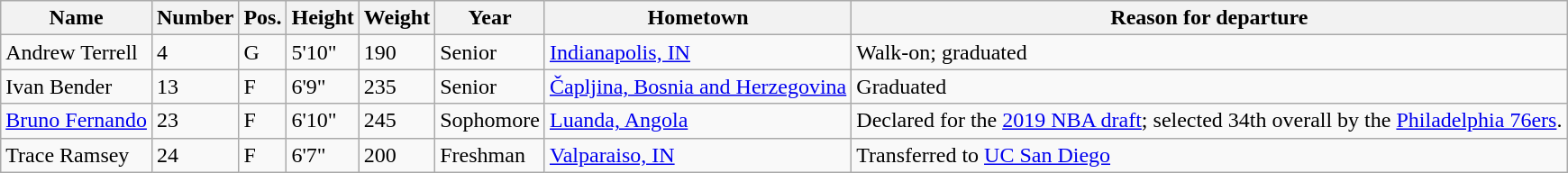<table class="wikitable sortable" border="1">
<tr>
<th>Name</th>
<th>Number</th>
<th>Pos.</th>
<th>Height</th>
<th>Weight</th>
<th>Year</th>
<th>Hometown</th>
<th class="unsortable">Reason for departure</th>
</tr>
<tr>
<td>Andrew Terrell</td>
<td>4</td>
<td>G</td>
<td>5'10"</td>
<td>190</td>
<td>Senior</td>
<td><a href='#'>Indianapolis, IN</a></td>
<td>Walk-on; graduated</td>
</tr>
<tr>
<td>Ivan Bender</td>
<td>13</td>
<td>F</td>
<td>6'9"</td>
<td>235</td>
<td>Senior</td>
<td><a href='#'>Čapljina, Bosnia and Herzegovina</a></td>
<td>Graduated</td>
</tr>
<tr>
<td><a href='#'>Bruno Fernando</a></td>
<td>23</td>
<td>F</td>
<td>6'10"</td>
<td>245</td>
<td>Sophomore</td>
<td><a href='#'>Luanda, Angola</a></td>
<td>Declared for the <a href='#'>2019 NBA draft</a>; selected 34th overall by the <a href='#'>Philadelphia 76ers</a>.</td>
</tr>
<tr>
<td>Trace Ramsey</td>
<td>24</td>
<td>F</td>
<td>6'7"</td>
<td>200</td>
<td>Freshman</td>
<td><a href='#'>Valparaiso, IN</a></td>
<td>Transferred to <a href='#'>UC San Diego</a></td>
</tr>
</table>
